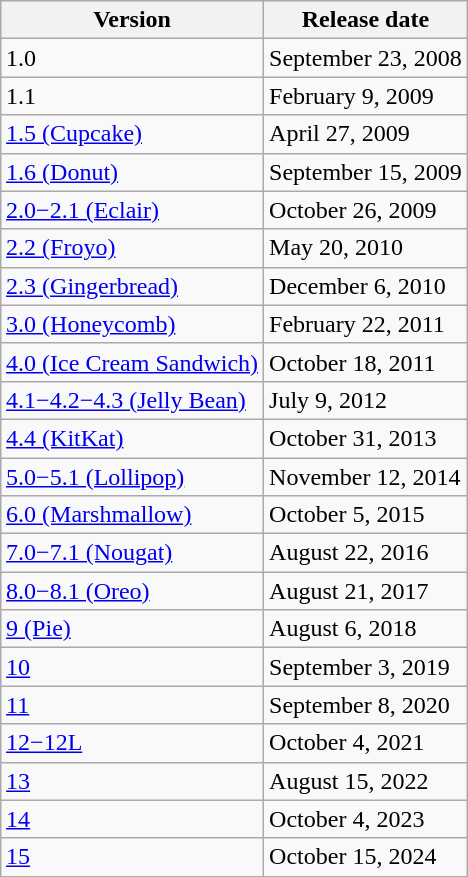<table class="wikitable sortable tabelle-zeile-aktiv" style="float:right; margin-right:1em;">
<tr>
<th>Version</th>
<th>Release date</th>
</tr>
<tr>
<td>1.0</td>
<td>September 23, 2008</td>
</tr>
<tr>
<td>1.1</td>
<td>February 9, 2009</td>
</tr>
<tr>
<td><a href='#'>1.5 (Cupcake)</a></td>
<td>April 27, 2009</td>
</tr>
<tr>
<td><a href='#'>1.6 (Donut)</a></td>
<td>September 15, 2009</td>
</tr>
<tr>
<td><a href='#'>2.0−2.1 (Eclair)</a></td>
<td>October 26, 2009</td>
</tr>
<tr>
<td><a href='#'>2.2 (Froyo)</a></td>
<td>May 20, 2010</td>
</tr>
<tr>
<td><a href='#'>2.3 (Gingerbread)</a></td>
<td>December 6, 2010</td>
</tr>
<tr>
<td><a href='#'>3.0 (Honeycomb)</a></td>
<td>February 22, 2011</td>
</tr>
<tr>
<td><a href='#'>4.0 (Ice Cream Sandwich)</a></td>
<td>October 18, 2011</td>
</tr>
<tr>
<td><a href='#'>4.1−4.2−4.3 (Jelly Bean)</a></td>
<td>July 9, 2012</td>
</tr>
<tr>
<td><a href='#'>4.4 (KitKat)</a></td>
<td>October 31, 2013</td>
</tr>
<tr>
<td><a href='#'>5.0−5.1 (Lollipop)</a></td>
<td>November 12, 2014</td>
</tr>
<tr>
<td><a href='#'>6.0 (Marshmallow)</a></td>
<td>October 5, 2015</td>
</tr>
<tr>
<td><a href='#'>7.0−7.1 (Nougat)</a></td>
<td>August 22, 2016</td>
</tr>
<tr>
<td><a href='#'>8.0−8.1 (Oreo)</a></td>
<td>August 21, 2017</td>
</tr>
<tr>
<td><a href='#'>9 (Pie)</a></td>
<td>August 6, 2018</td>
</tr>
<tr>
<td><a href='#'>10</a></td>
<td>September 3, 2019</td>
</tr>
<tr>
<td><a href='#'>11</a></td>
<td>September 8, 2020</td>
</tr>
<tr>
<td><a href='#'>12−12L</a></td>
<td>October 4, 2021</td>
</tr>
<tr>
<td><a href='#'>13</a></td>
<td>August 15, 2022</td>
</tr>
<tr>
<td><a href='#'>14</a></td>
<td>October 4, 2023</td>
</tr>
<tr>
<td><a href='#'>15</a></td>
<td>October 15, 2024</td>
</tr>
</table>
